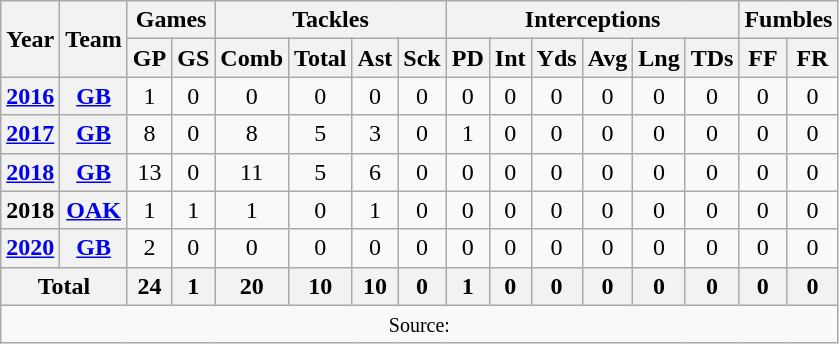<table class="wikitable" style="text-align: center;">
<tr>
<th rowspan="2">Year</th>
<th rowspan="2">Team</th>
<th colspan="2">Games</th>
<th colspan="4">Tackles</th>
<th colspan="6">Interceptions</th>
<th colspan="2">Fumbles</th>
</tr>
<tr>
<th>GP</th>
<th>GS</th>
<th>Comb</th>
<th>Total</th>
<th>Ast</th>
<th>Sck</th>
<th>PD</th>
<th>Int</th>
<th>Yds</th>
<th>Avg</th>
<th>Lng</th>
<th>TDs</th>
<th>FF</th>
<th>FR</th>
</tr>
<tr>
<th><a href='#'>2016</a></th>
<th><a href='#'>GB</a></th>
<td>1</td>
<td>0</td>
<td>0</td>
<td>0</td>
<td>0</td>
<td>0</td>
<td>0</td>
<td>0</td>
<td>0</td>
<td>0</td>
<td>0</td>
<td>0</td>
<td>0</td>
<td>0</td>
</tr>
<tr>
<th><a href='#'>2017</a></th>
<th><a href='#'>GB</a></th>
<td>8</td>
<td>0</td>
<td>8</td>
<td>5</td>
<td>3</td>
<td>0</td>
<td>1</td>
<td>0</td>
<td>0</td>
<td>0</td>
<td>0</td>
<td>0</td>
<td>0</td>
<td>0</td>
</tr>
<tr>
<th><a href='#'>2018</a></th>
<th><a href='#'>GB</a></th>
<td>13</td>
<td>0</td>
<td>11</td>
<td>5</td>
<td>6</td>
<td>0</td>
<td>0</td>
<td>0</td>
<td>0</td>
<td>0</td>
<td>0</td>
<td>0</td>
<td>0</td>
<td>0</td>
</tr>
<tr>
<th>2018</th>
<th><a href='#'>OAK</a></th>
<td>1</td>
<td>1</td>
<td>1</td>
<td>0</td>
<td>1</td>
<td>0</td>
<td>0</td>
<td>0</td>
<td>0</td>
<td>0</td>
<td>0</td>
<td>0</td>
<td>0</td>
<td>0</td>
</tr>
<tr>
<th><a href='#'>2020</a></th>
<th><a href='#'>GB</a></th>
<td>2</td>
<td>0</td>
<td>0</td>
<td>0</td>
<td>0</td>
<td>0</td>
<td>0</td>
<td>0</td>
<td>0</td>
<td>0</td>
<td>0</td>
<td>0</td>
<td>0</td>
<td>0</td>
</tr>
<tr>
<th colspan="2">Total</th>
<th>24</th>
<th>1</th>
<th>20</th>
<th>10</th>
<th>10</th>
<th>0</th>
<th>1</th>
<th>0</th>
<th>0</th>
<th>0</th>
<th>0</th>
<th>0</th>
<th>0</th>
<th>0</th>
</tr>
<tr>
<td colspan="16"><small>Source: </small></td>
</tr>
</table>
